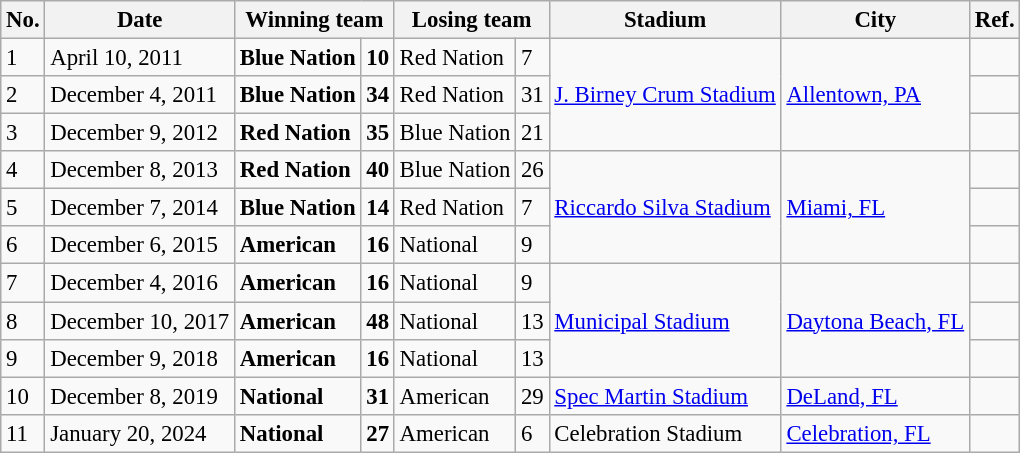<table class="wikitable" style="font-size: 95%;">
<tr>
<th>No.</th>
<th>Date</th>
<th colspan="2">Winning team</th>
<th colspan="2">Losing team</th>
<th>Stadium</th>
<th>City</th>
<th>Ref.</th>
</tr>
<tr>
<td>1</td>
<td>April 10, 2011</td>
<td><strong>Blue Nation</strong></td>
<td><strong>10</strong></td>
<td>Red Nation</td>
<td>7</td>
<td rowspan=3><a href='#'>J. Birney Crum Stadium</a></td>
<td rowspan=3><a href='#'>Allentown, PA</a></td>
<td></td>
</tr>
<tr>
<td>2</td>
<td>December 4, 2011</td>
<td><strong>Blue Nation</strong></td>
<td><strong>34</strong></td>
<td>Red Nation</td>
<td>31</td>
<td></td>
</tr>
<tr>
<td>3</td>
<td>December 9, 2012</td>
<td><strong>Red Nation</strong></td>
<td><strong>35</strong></td>
<td>Blue Nation</td>
<td>21</td>
<td></td>
</tr>
<tr>
<td>4</td>
<td>December 8, 2013</td>
<td><strong>Red Nation</strong></td>
<td><strong>40</strong></td>
<td>Blue Nation</td>
<td>26</td>
<td rowspan=3><a href='#'>Riccardo Silva Stadium</a></td>
<td rowspan=3><a href='#'>Miami, FL</a></td>
<td></td>
</tr>
<tr>
<td>5</td>
<td>December 7, 2014</td>
<td><strong>Blue Nation</strong></td>
<td><strong>14</strong></td>
<td>Red Nation</td>
<td>7</td>
<td></td>
</tr>
<tr>
<td>6</td>
<td>December 6, 2015</td>
<td><strong>American</strong></td>
<td><strong>16</strong></td>
<td>National</td>
<td>9</td>
<td></td>
</tr>
<tr>
<td>7</td>
<td>December 4, 2016</td>
<td><strong>American</strong></td>
<td><strong>16</strong></td>
<td>National</td>
<td>9</td>
<td rowspan=3><a href='#'>Municipal Stadium</a></td>
<td rowspan=3><a href='#'>Daytona Beach, FL</a></td>
<td></td>
</tr>
<tr>
<td>8</td>
<td>December 10, 2017</td>
<td><strong>American</strong></td>
<td><strong>48</strong></td>
<td>National</td>
<td>13</td>
<td></td>
</tr>
<tr>
<td>9</td>
<td>December 9, 2018</td>
<td><strong>American</strong></td>
<td><strong>16</strong></td>
<td>National</td>
<td>13</td>
<td></td>
</tr>
<tr>
<td>10</td>
<td>December 8, 2019</td>
<td><strong>National</strong></td>
<td><strong>31</strong></td>
<td>American</td>
<td>29</td>
<td rowspan=1><a href='#'>Spec Martin Stadium</a></td>
<td rowspan=1><a href='#'>DeLand, FL</a></td>
<td></td>
</tr>
<tr>
<td>11</td>
<td>January 20, 2024</td>
<td><strong>National</strong></td>
<td><strong>27</strong></td>
<td>American</td>
<td>6</td>
<td>Celebration Stadium</td>
<td><a href='#'>Celebration, FL</a></td>
<td></td>
</tr>
</table>
